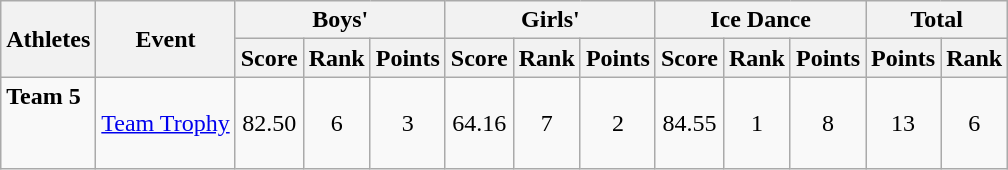<table class="wikitable">
<tr>
<th rowspan="2">Athletes</th>
<th rowspan="2">Event</th>
<th colspan="3">Boys'</th>
<th colspan="3">Girls'</th>
<th colspan="3">Ice Dance</th>
<th colspan="2">Total</th>
</tr>
<tr>
<th>Score</th>
<th>Rank</th>
<th>Points</th>
<th>Score</th>
<th>Rank</th>
<th>Points</th>
<th>Score</th>
<th>Rank</th>
<th>Points</th>
<th>Points</th>
<th>Rank</th>
</tr>
<tr>
<td><strong>Team 5</strong><br><br><br></td>
<td><a href='#'>Team Trophy</a></td>
<td align="center">82.50</td>
<td align="center">6</td>
<td align="center">3</td>
<td align="center">64.16</td>
<td align="center">7</td>
<td align="center">2</td>
<td align="center">84.55</td>
<td align="center">1</td>
<td align="center">8</td>
<td align="center">13</td>
<td align="center">6</td>
</tr>
</table>
